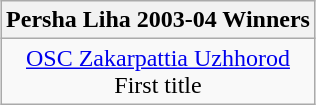<table class="wikitable" style="text-align: center; margin: 0 auto;">
<tr>
<th>Persha Liha 2003-04 Winners</th>
</tr>
<tr>
<td><a href='#'>OSC Zakarpattia Uzhhorod</a><br>First title</td>
</tr>
</table>
